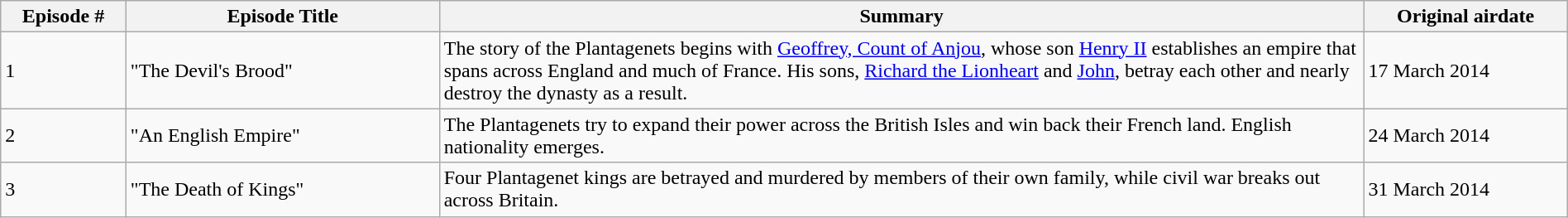<table class="wikitable plainrowheaders" style="width:100%; margin:auto;">
<tr>
<th width="8%">Episode #</th>
<th width="20%">Episode Title</th>
<th width="59%">Summary</th>
<th width="13%">Original airdate</th>
</tr>
<tr>
<td>1</td>
<td>"The Devil's Brood"</td>
<td>The story of the Plantagenets begins with <a href='#'>Geoffrey, Count of Anjou</a>, whose son <a href='#'>Henry II</a> establishes an empire that spans across England and much of France. His sons, <a href='#'>Richard the Lionheart</a> and <a href='#'>John</a>, betray each other and nearly destroy the dynasty as a result.</td>
<td>17 March 2014</td>
</tr>
<tr>
<td>2</td>
<td>"An English Empire"</td>
<td>The Plantagenets try to expand their power across the British Isles and win back their French land. English nationality emerges.</td>
<td>24 March 2014</td>
</tr>
<tr>
<td>3</td>
<td>"The Death of Kings"</td>
<td>Four Plantagenet kings are betrayed and murdered by members of their own family, while civil war breaks out across Britain.</td>
<td>31 March 2014</td>
</tr>
</table>
